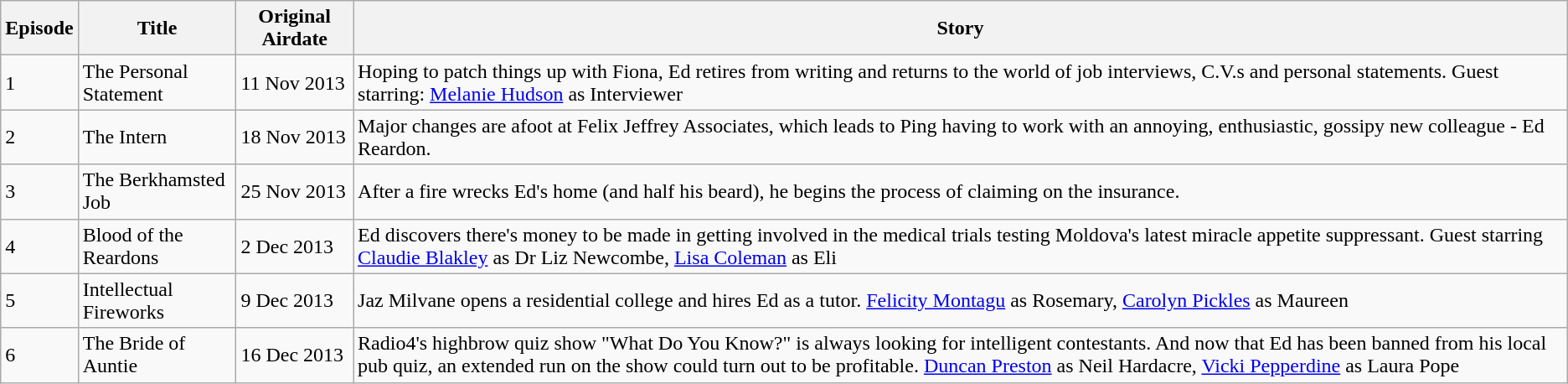<table class="wikitable">
<tr>
<th>Episode</th>
<th>Title</th>
<th>Original Airdate</th>
<th>Story</th>
</tr>
<tr --->
<td>1</td>
<td>The Personal Statement</td>
<td>11 Nov 2013</td>
<td>Hoping to patch things up with Fiona, Ed retires from writing and returns to the world of job interviews, C.V.s and personal statements. Guest starring: <a href='#'>Melanie Hudson</a> as Interviewer</td>
</tr>
<tr --->
<td>2</td>
<td>The Intern</td>
<td>18 Nov 2013</td>
<td>Major changes are afoot at Felix Jeffrey Associates, which leads to Ping having to work with an annoying, enthusiastic, gossipy new colleague - Ed Reardon.</td>
</tr>
<tr>
<td>3</td>
<td>The Berkhamsted Job</td>
<td>25 Nov 2013</td>
<td>After a fire wrecks Ed's home (and half his beard), he begins the process of claiming on the insurance.</td>
</tr>
<tr>
<td>4</td>
<td>Blood of the Reardons</td>
<td>2 Dec 2013</td>
<td>Ed discovers there's money to be made in getting involved in the medical trials testing Moldova's latest miracle appetite suppressant. Guest starring <a href='#'>Claudie Blakley</a> as Dr Liz Newcombe, <a href='#'>Lisa Coleman</a> as Eli</td>
</tr>
<tr>
<td>5</td>
<td>Intellectual Fireworks</td>
<td>9 Dec 2013</td>
<td>Jaz Milvane opens a residential college and hires Ed as a tutor. <a href='#'>Felicity Montagu</a> as Rosemary, <a href='#'>Carolyn Pickles</a> as Maureen</td>
</tr>
<tr>
<td>6</td>
<td>The Bride of Auntie</td>
<td>16 Dec 2013</td>
<td>Radio4's highbrow quiz show "What Do You Know?" is always looking for intelligent contestants. And now that Ed has been banned from his local pub quiz, an extended run on the show could turn out to be profitable. <a href='#'>Duncan Preston</a> as Neil Hardacre, <a href='#'>Vicki Pepperdine</a> as Laura Pope</td>
</tr>
</table>
